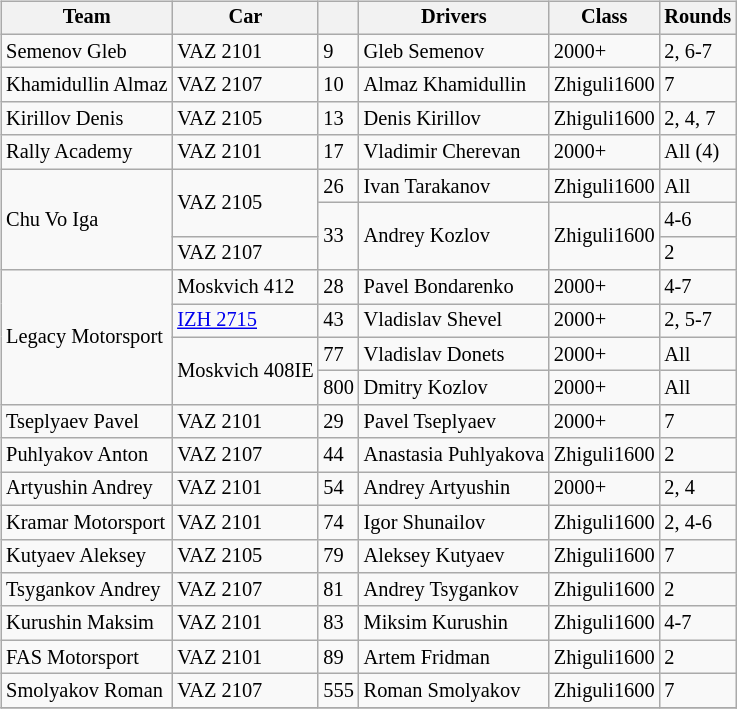<table>
<tr>
<td><br><table class="wikitable" style="font-size: 85%">
<tr>
<th>Team</th>
<th>Car</th>
<th></th>
<th>Drivers</th>
<th>Class</th>
<th>Rounds</th>
</tr>
<tr>
<td>Semenov Gleb</td>
<td>VAZ 2101</td>
<td>9</td>
<td>Gleb Semenov</td>
<td>2000+</td>
<td>2, 6-7</td>
</tr>
<tr>
<td>Khamidullin Almaz</td>
<td>VAZ 2107</td>
<td>10</td>
<td>Almaz Khamidullin</td>
<td>Zhiguli1600</td>
<td>7</td>
</tr>
<tr>
<td>Kirillov Denis</td>
<td>VAZ 2105</td>
<td>13</td>
<td>Denis Kirillov</td>
<td>Zhiguli1600</td>
<td>2, 4, 7</td>
</tr>
<tr>
<td>Rally Academy</td>
<td>VAZ 2101</td>
<td>17</td>
<td>Vladimir Cherevan</td>
<td>2000+</td>
<td>All (4)</td>
</tr>
<tr>
<td rowspan=3>Chu Vo Iga</td>
<td rowspan=2>VAZ 2105</td>
<td>26</td>
<td>Ivan Tarakanov</td>
<td>Zhiguli1600</td>
<td>All</td>
</tr>
<tr>
<td rowspan=2>33</td>
<td rowspan=2>Andrey Kozlov</td>
<td rowspan=2>Zhiguli1600</td>
<td>4-6</td>
</tr>
<tr>
<td>VAZ 2107</td>
<td>2</td>
</tr>
<tr>
<td rowspan=4>Legacy Motorsport</td>
<td>Moskvich 412</td>
<td>28</td>
<td>Pavel Bondarenko</td>
<td>2000+</td>
<td>4-7</td>
</tr>
<tr>
<td><a href='#'>IZH 2715</a></td>
<td>43</td>
<td>Vladislav Shevel</td>
<td>2000+</td>
<td>2, 5-7</td>
</tr>
<tr>
<td rowspan=2>Moskvich 408IE</td>
<td>77</td>
<td>Vladislav Donets</td>
<td>2000+</td>
<td>All</td>
</tr>
<tr>
<td>800</td>
<td>Dmitry Kozlov</td>
<td>2000+</td>
<td>All</td>
</tr>
<tr>
<td>Tseplyaev Pavel</td>
<td>VAZ 2101</td>
<td>29</td>
<td>Pavel Tseplyaev</td>
<td>2000+</td>
<td>7</td>
</tr>
<tr>
<td>Puhlyakov Anton</td>
<td>VAZ 2107</td>
<td>44</td>
<td>Anastasia Puhlyakova</td>
<td>Zhiguli1600</td>
<td>2</td>
</tr>
<tr>
<td>Artyushin Andrey</td>
<td>VAZ 2101</td>
<td>54</td>
<td>Andrey Artyushin</td>
<td>2000+</td>
<td>2, 4</td>
</tr>
<tr>
<td>Kramar Motorsport</td>
<td>VAZ 2101</td>
<td>74</td>
<td>Igor Shunailov</td>
<td>Zhiguli1600</td>
<td>2, 4-6</td>
</tr>
<tr>
<td>Kutyaev Aleksey</td>
<td>VAZ 2105</td>
<td>79</td>
<td>Aleksey Kutyaev</td>
<td>Zhiguli1600</td>
<td>7</td>
</tr>
<tr>
<td>Tsygankov Andrey</td>
<td>VAZ 2107</td>
<td>81</td>
<td>Andrey Tsygankov</td>
<td>Zhiguli1600</td>
<td>2</td>
</tr>
<tr>
<td>Kurushin Maksim</td>
<td>VAZ 2101</td>
<td>83</td>
<td>Miksim Kurushin</td>
<td>Zhiguli1600</td>
<td>4-7</td>
</tr>
<tr>
<td>FAS Motorsport</td>
<td>VAZ 2101</td>
<td>89</td>
<td>Artem Fridman</td>
<td>Zhiguli1600</td>
<td>2</td>
</tr>
<tr>
<td>Smolyakov Roman</td>
<td>VAZ 2107</td>
<td>555</td>
<td>Roman Smolyakov</td>
<td>Zhiguli1600</td>
<td>7</td>
</tr>
<tr>
</tr>
</table>
</td>
<td valign="top"></td>
</tr>
</table>
